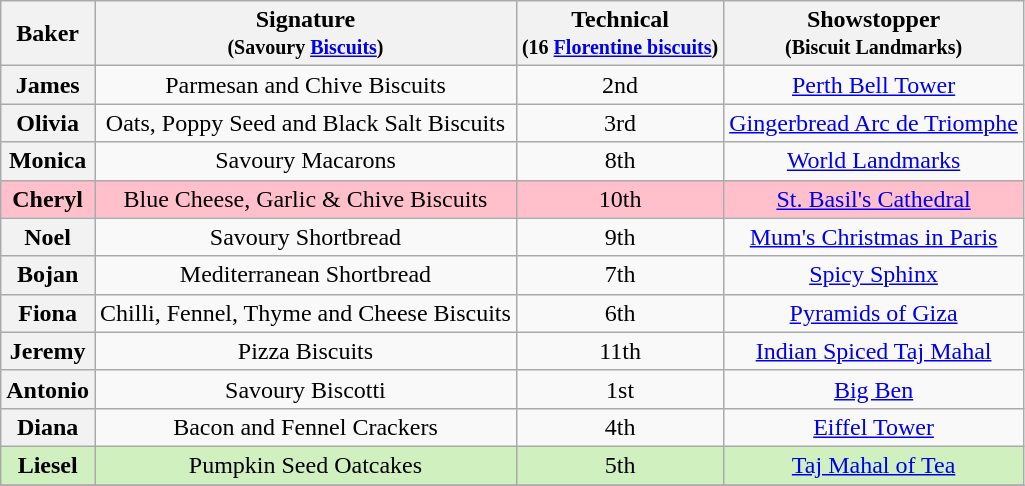<table class="wikitable sortable" style="text-align:center">
<tr>
<th>Baker</th>
<th class="unsortable">Signature<br><small>(Savoury <a href='#'>Biscuits</a>)</small></th>
<th>Technical<br><small>(16 <a href='#'>Florentine biscuits</a>)</small></th>
<th class="unsortable">Showstopper<br><small>(Biscuit Landmarks)</small></th>
</tr>
<tr>
<th>James</th>
<td>Parmesan and Chive Biscuits</td>
<td>2nd</td>
<td><a href='#'>Perth Bell Tower</a></td>
</tr>
<tr>
<th>Olivia</th>
<td>Oats, Poppy Seed and Black Salt Biscuits</td>
<td>3rd</td>
<td><a href='#'>Gingerbread Arc de Triomphe</a></td>
</tr>
<tr>
<th>Monica</th>
<td>Savoury Macarons</td>
<td>8th</td>
<td><a href='#'>World Landmarks</a></td>
</tr>
<tr style="background:Pink;">
<th style="background:Pink;">Cheryl</th>
<td>Blue Cheese, Garlic & Chive Biscuits</td>
<td>10th</td>
<td><a href='#'>St. Basil's Cathedral</a></td>
</tr>
<tr>
<th>Noel</th>
<td>Savoury Shortbread</td>
<td>9th</td>
<td><a href='#'>Mum's Christmas in Paris</a></td>
</tr>
<tr>
<th>Bojan</th>
<td>Mediterranean Shortbread</td>
<td>7th</td>
<td><a href='#'>Spicy Sphinx</a></td>
</tr>
<tr>
<th>Fiona</th>
<td>Chilli, Fennel, Thyme and Cheese Biscuits</td>
<td>6th</td>
<td><a href='#'>Pyramids of Giza</a></td>
</tr>
<tr>
<th>Jeremy</th>
<td>Pizza Biscuits</td>
<td>11th</td>
<td><a href='#'>Indian Spiced Taj Mahal</a></td>
</tr>
<tr>
<th>Antonio</th>
<td>Savoury Biscotti</td>
<td>1st</td>
<td><a href='#'>Big Ben</a></td>
</tr>
<tr>
<th>Diana</th>
<td>Bacon and Fennel Crackers</td>
<td>4th</td>
<td><a href='#'>Eiffel Tower</a></td>
</tr>
<tr style="background:#d0f0c0;">
<th style="background:#d0f0c0;">Liesel</th>
<td>Pumpkin Seed Oatcakes</td>
<td>5th</td>
<td><a href='#'>Taj Mahal of Tea</a></td>
</tr>
<tr>
</tr>
</table>
